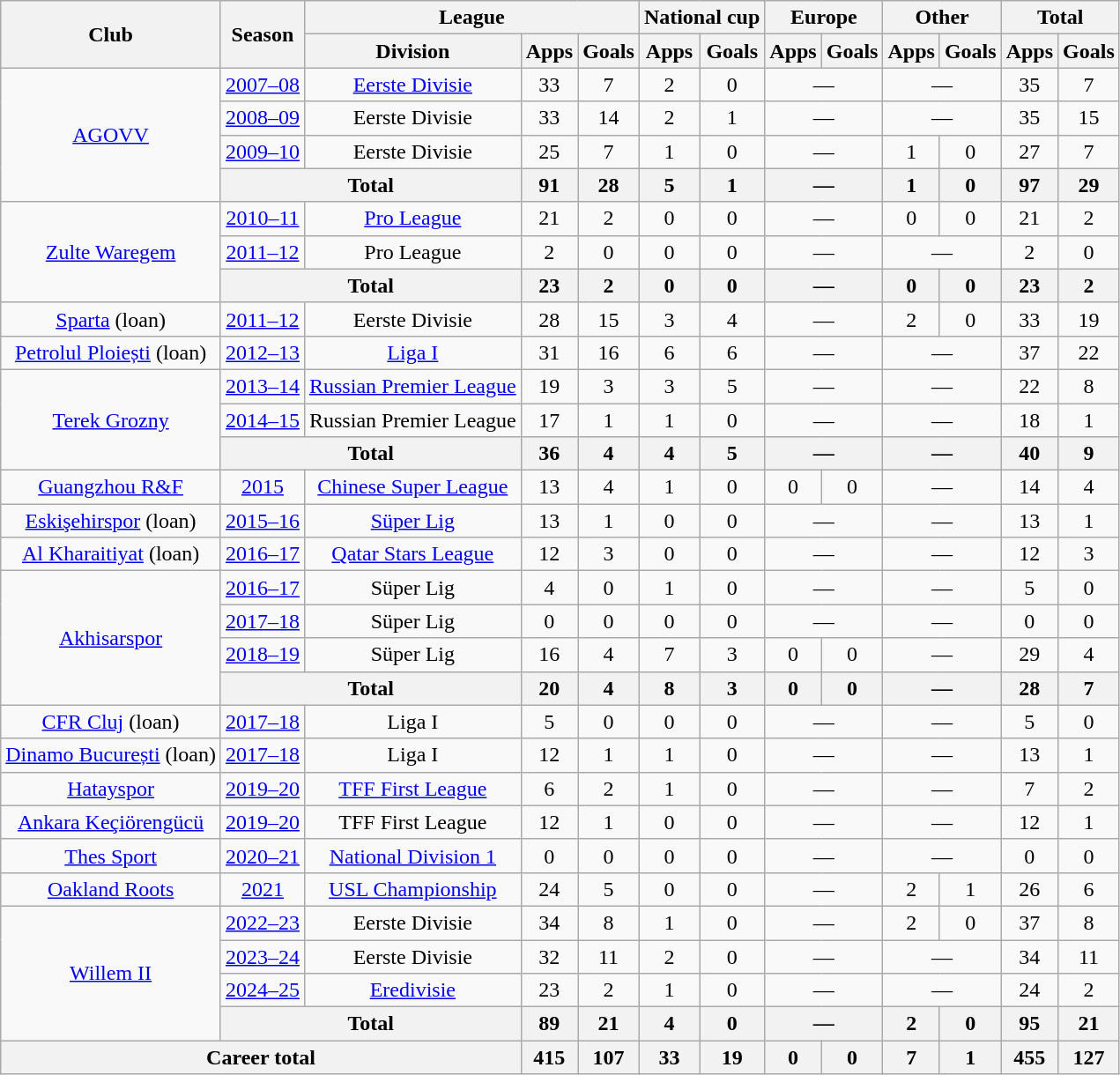<table class="wikitable" style="text-align:center">
<tr>
<th rowspan="2">Club</th>
<th rowspan="2">Season</th>
<th colspan="3">League</th>
<th colspan="2">National cup</th>
<th colspan="2">Europe</th>
<th colspan="2">Other</th>
<th colspan="2">Total</th>
</tr>
<tr>
<th>Division</th>
<th>Apps</th>
<th>Goals</th>
<th>Apps</th>
<th>Goals</th>
<th>Apps</th>
<th>Goals</th>
<th>Apps</th>
<th>Goals</th>
<th>Apps</th>
<th>Goals</th>
</tr>
<tr>
<td rowspan="4"><a href='#'>AGOVV</a></td>
<td><a href='#'>2007–08</a></td>
<td><a href='#'>Eerste Divisie</a></td>
<td>33</td>
<td>7</td>
<td>2</td>
<td>0</td>
<td colspan="2">—</td>
<td colspan="2">—</td>
<td>35</td>
<td>7</td>
</tr>
<tr>
<td><a href='#'>2008–09</a></td>
<td>Eerste Divisie</td>
<td>33</td>
<td>14</td>
<td>2</td>
<td>1</td>
<td colspan="2">—</td>
<td colspan="2">—</td>
<td>35</td>
<td>15</td>
</tr>
<tr>
<td><a href='#'>2009–10</a></td>
<td>Eerste Divisie</td>
<td>25</td>
<td>7</td>
<td>1</td>
<td>0</td>
<td colspan="2">—</td>
<td>1</td>
<td>0</td>
<td>27</td>
<td>7</td>
</tr>
<tr>
<th colspan="2">Total</th>
<th>91</th>
<th>28</th>
<th>5</th>
<th>1</th>
<th colspan="2">—</th>
<th>1</th>
<th>0</th>
<th>97</th>
<th>29</th>
</tr>
<tr>
<td rowspan="3"><a href='#'>Zulte Waregem</a></td>
<td><a href='#'>2010–11</a></td>
<td><a href='#'>Pro League</a></td>
<td>21</td>
<td>2</td>
<td>0</td>
<td>0</td>
<td colspan="2">—</td>
<td>0</td>
<td>0</td>
<td>21</td>
<td>2</td>
</tr>
<tr>
<td><a href='#'>2011–12</a></td>
<td>Pro League</td>
<td>2</td>
<td>0</td>
<td>0</td>
<td>0</td>
<td colspan="2">—</td>
<td colspan="2">—</td>
<td>2</td>
<td>0</td>
</tr>
<tr>
<th colspan="2">Total</th>
<th>23</th>
<th>2</th>
<th>0</th>
<th>0</th>
<th colspan="2">—</th>
<th>0</th>
<th>0</th>
<th>23</th>
<th>2</th>
</tr>
<tr>
<td><a href='#'>Sparta</a> (loan)</td>
<td><a href='#'>2011–12</a></td>
<td>Eerste Divisie</td>
<td>28</td>
<td>15</td>
<td>3</td>
<td>4</td>
<td colspan="2">—</td>
<td>2</td>
<td>0</td>
<td>33</td>
<td>19</td>
</tr>
<tr>
<td><a href='#'>Petrolul Ploiești</a> (loan)</td>
<td><a href='#'>2012–13</a></td>
<td><a href='#'>Liga I</a></td>
<td>31</td>
<td>16</td>
<td>6</td>
<td>6</td>
<td colspan="2">—</td>
<td colspan="2">—</td>
<td>37</td>
<td>22</td>
</tr>
<tr>
<td rowspan="3"><a href='#'>Terek Grozny</a></td>
<td><a href='#'>2013–14</a></td>
<td><a href='#'>Russian Premier League</a></td>
<td>19</td>
<td>3</td>
<td>3</td>
<td>5</td>
<td colspan="2">—</td>
<td colspan="2">—</td>
<td>22</td>
<td>8</td>
</tr>
<tr>
<td><a href='#'>2014–15</a></td>
<td>Russian Premier League</td>
<td>17</td>
<td>1</td>
<td>1</td>
<td>0</td>
<td colspan="2">—</td>
<td colspan="2">—</td>
<td>18</td>
<td>1</td>
</tr>
<tr>
<th colspan="2">Total</th>
<th>36</th>
<th>4</th>
<th>4</th>
<th>5</th>
<th colspan="2">—</th>
<th colspan="2">—</th>
<th>40</th>
<th>9</th>
</tr>
<tr>
<td><a href='#'>Guangzhou R&F</a></td>
<td><a href='#'>2015</a></td>
<td><a href='#'>Chinese Super League</a></td>
<td>13</td>
<td>4</td>
<td>1</td>
<td>0</td>
<td>0</td>
<td>0</td>
<td colspan="2">—</td>
<td>14</td>
<td>4</td>
</tr>
<tr>
<td><a href='#'>Eskişehirspor</a> (loan)</td>
<td><a href='#'>2015–16</a></td>
<td><a href='#'>Süper Lig</a></td>
<td>13</td>
<td>1</td>
<td>0</td>
<td>0</td>
<td colspan="2">—</td>
<td colspan="2">—</td>
<td>13</td>
<td>1</td>
</tr>
<tr>
<td><a href='#'>Al Kharaitiyat</a> (loan)</td>
<td><a href='#'>2016–17</a></td>
<td><a href='#'>Qatar Stars League</a></td>
<td>12</td>
<td>3</td>
<td>0</td>
<td>0</td>
<td colspan="2">—</td>
<td colspan="2">—</td>
<td>12</td>
<td>3</td>
</tr>
<tr>
<td rowspan="4"><a href='#'>Akhisarspor</a></td>
<td><a href='#'>2016–17</a></td>
<td>Süper Lig</td>
<td>4</td>
<td>0</td>
<td>1</td>
<td>0</td>
<td colspan="2">—</td>
<td colspan="2">—</td>
<td>5</td>
<td>0</td>
</tr>
<tr>
<td><a href='#'>2017–18</a></td>
<td>Süper Lig</td>
<td>0</td>
<td>0</td>
<td>0</td>
<td>0</td>
<td colspan="2">—</td>
<td colspan="2">—</td>
<td>0</td>
<td>0</td>
</tr>
<tr>
<td><a href='#'>2018–19</a></td>
<td>Süper Lig</td>
<td>16</td>
<td>4</td>
<td>7</td>
<td>3</td>
<td>0</td>
<td>0</td>
<td colspan="2">—</td>
<td>29</td>
<td>4</td>
</tr>
<tr>
<th colspan="2">Total</th>
<th>20</th>
<th>4</th>
<th>8</th>
<th>3</th>
<th>0</th>
<th>0</th>
<th colspan="2">—</th>
<th>28</th>
<th>7</th>
</tr>
<tr>
<td><a href='#'>CFR Cluj</a> (loan)</td>
<td><a href='#'>2017–18</a></td>
<td>Liga I</td>
<td>5</td>
<td>0</td>
<td>0</td>
<td>0</td>
<td colspan="2">—</td>
<td colspan="2">—</td>
<td>5</td>
<td>0</td>
</tr>
<tr>
<td><a href='#'>Dinamo București</a> (loan)</td>
<td><a href='#'>2017–18</a></td>
<td>Liga I</td>
<td>12</td>
<td>1</td>
<td>1</td>
<td>0</td>
<td colspan="2">—</td>
<td colspan="2">—</td>
<td>13</td>
<td>1</td>
</tr>
<tr>
<td><a href='#'>Hatayspor</a></td>
<td><a href='#'>2019–20</a></td>
<td><a href='#'>TFF First League</a></td>
<td>6</td>
<td>2</td>
<td>1</td>
<td>0</td>
<td colspan="2">—</td>
<td colspan="2">—</td>
<td>7</td>
<td>2</td>
</tr>
<tr>
<td><a href='#'>Ankara Keçiörengücü</a></td>
<td><a href='#'>2019–20</a></td>
<td>TFF First League</td>
<td>12</td>
<td>1</td>
<td>0</td>
<td>0</td>
<td colspan="2">—</td>
<td colspan="2">—</td>
<td>12</td>
<td>1</td>
</tr>
<tr>
<td><a href='#'>Thes Sport</a></td>
<td><a href='#'>2020–21</a></td>
<td><a href='#'>National Division 1</a></td>
<td>0</td>
<td>0</td>
<td>0</td>
<td>0</td>
<td colspan="2">—</td>
<td colspan="2">—</td>
<td>0</td>
<td>0</td>
</tr>
<tr>
<td><a href='#'>Oakland Roots</a></td>
<td><a href='#'>2021</a></td>
<td><a href='#'>USL Championship</a></td>
<td>24</td>
<td>5</td>
<td>0</td>
<td>0</td>
<td colspan="2">—</td>
<td>2</td>
<td>1</td>
<td>26</td>
<td>6</td>
</tr>
<tr>
<td rowspan="4"><a href='#'>Willem II</a></td>
<td><a href='#'>2022–23</a></td>
<td>Eerste Divisie</td>
<td>34</td>
<td>8</td>
<td>1</td>
<td>0</td>
<td colspan="2">—</td>
<td>2</td>
<td>0</td>
<td>37</td>
<td>8</td>
</tr>
<tr>
<td><a href='#'>2023–24</a></td>
<td>Eerste Divisie</td>
<td>32</td>
<td>11</td>
<td>2</td>
<td>0</td>
<td colspan="2">—</td>
<td colspan="2">—</td>
<td>34</td>
<td>11</td>
</tr>
<tr>
<td><a href='#'>2024–25</a></td>
<td><a href='#'>Eredivisie</a></td>
<td>23</td>
<td>2</td>
<td>1</td>
<td>0</td>
<td colspan="2">—</td>
<td colspan="2">—</td>
<td>24</td>
<td>2</td>
</tr>
<tr>
<th colspan="2">Total</th>
<th>89</th>
<th>21</th>
<th>4</th>
<th>0</th>
<th colspan="2">—</th>
<th>2</th>
<th>0</th>
<th>95</th>
<th>21</th>
</tr>
<tr>
<th colspan="3">Career total</th>
<th>415</th>
<th>107</th>
<th>33</th>
<th>19</th>
<th>0</th>
<th>0</th>
<th>7</th>
<th>1</th>
<th>455</th>
<th>127</th>
</tr>
</table>
